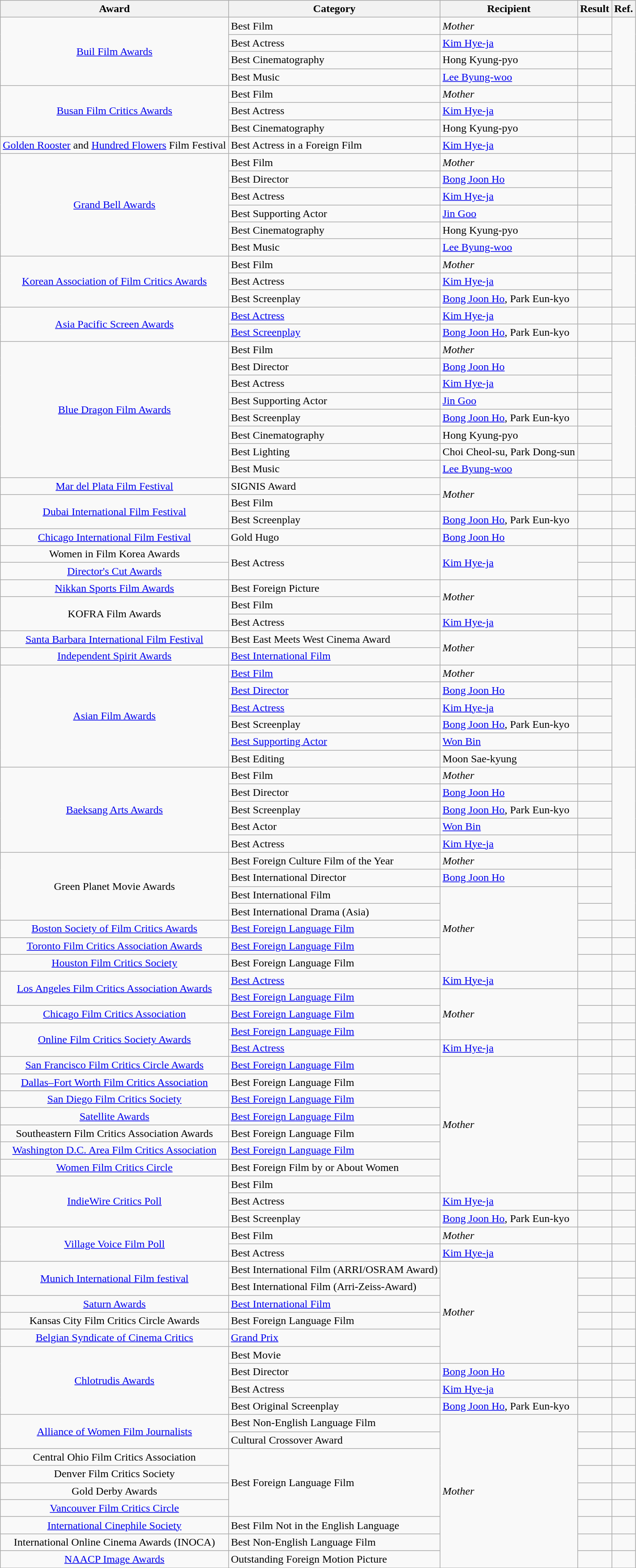<table class="wikitable sortable">
<tr>
<th>Award</th>
<th>Category</th>
<th>Recipient</th>
<th>Result</th>
<th>Ref.</th>
</tr>
<tr>
<td rowspan="4" style="text-align:center;"><a href='#'>Buil Film Awards</a></td>
<td>Best Film</td>
<td><em>Mother</em></td>
<td></td>
<td rowspan="4"></td>
</tr>
<tr>
<td>Best Actress</td>
<td><a href='#'>Kim Hye-ja</a></td>
<td></td>
</tr>
<tr>
<td>Best Cinematography</td>
<td>Hong Kyung-pyo</td>
<td></td>
</tr>
<tr>
<td>Best Music</td>
<td><a href='#'>Lee Byung-woo</a></td>
<td></td>
</tr>
<tr>
<td rowspan="3" style="text-align:center;"><a href='#'>Busan Film Critics Awards</a></td>
<td>Best Film</td>
<td><em>Mother</em></td>
<td></td>
<td rowspan="3"></td>
</tr>
<tr>
<td>Best Actress</td>
<td><a href='#'>Kim Hye-ja</a></td>
<td></td>
</tr>
<tr>
<td>Best Cinematography</td>
<td>Hong Kyung-pyo</td>
<td></td>
</tr>
<tr>
<td style="text-align:center;"><a href='#'>Golden Rooster</a> and <a href='#'>Hundred Flowers</a> Film Festival</td>
<td>Best Actress in a Foreign Film</td>
<td><a href='#'>Kim Hye-ja</a></td>
<td></td>
<td></td>
</tr>
<tr>
<td rowspan="6" style="text-align:center;"><a href='#'>Grand Bell Awards</a></td>
<td>Best Film</td>
<td><em>Mother</em></td>
<td></td>
<td rowspan="6"></td>
</tr>
<tr>
<td>Best Director</td>
<td><a href='#'>Bong Joon Ho</a></td>
<td></td>
</tr>
<tr>
<td>Best Actress</td>
<td><a href='#'>Kim Hye-ja</a></td>
<td></td>
</tr>
<tr>
<td>Best Supporting Actor</td>
<td><a href='#'>Jin Goo</a></td>
<td></td>
</tr>
<tr>
<td>Best Cinematography</td>
<td>Hong Kyung-pyo</td>
<td></td>
</tr>
<tr>
<td>Best Music</td>
<td><a href='#'>Lee Byung-woo</a></td>
<td></td>
</tr>
<tr>
<td rowspan="3" style="text-align:center;"><a href='#'>Korean Association of Film Critics Awards</a></td>
<td>Best Film</td>
<td><em>Mother</em></td>
<td></td>
<td rowspan="3"></td>
</tr>
<tr>
<td>Best Actress</td>
<td><a href='#'>Kim Hye-ja</a></td>
<td></td>
</tr>
<tr>
<td>Best Screenplay</td>
<td><a href='#'>Bong Joon Ho</a>, Park Eun-kyo</td>
<td></td>
</tr>
<tr>
<td rowspan="2" style="text-align:center;"><a href='#'>Asia Pacific Screen Awards</a></td>
<td><a href='#'>Best Actress</a></td>
<td><a href='#'>Kim Hye-ja</a></td>
<td></td>
<td></td>
</tr>
<tr>
<td><a href='#'>Best Screenplay</a></td>
<td><a href='#'>Bong Joon Ho</a>, Park Eun-kyo</td>
<td></td>
<td></td>
</tr>
<tr>
<td rowspan="8" style="text-align:center;"><a href='#'>Blue Dragon Film Awards</a></td>
<td>Best Film</td>
<td><em>Mother</em></td>
<td></td>
<td rowspan="8"></td>
</tr>
<tr>
<td>Best Director</td>
<td><a href='#'>Bong Joon Ho</a></td>
<td></td>
</tr>
<tr>
<td>Best Actress</td>
<td><a href='#'>Kim Hye-ja</a></td>
<td></td>
</tr>
<tr>
<td>Best Supporting Actor</td>
<td><a href='#'>Jin Goo</a></td>
<td></td>
</tr>
<tr>
<td>Best Screenplay</td>
<td><a href='#'>Bong Joon Ho</a>, Park Eun-kyo</td>
<td></td>
</tr>
<tr>
<td>Best Cinematography</td>
<td>Hong Kyung-pyo</td>
<td></td>
</tr>
<tr>
<td>Best Lighting</td>
<td>Choi Cheol-su, Park Dong-sun</td>
<td></td>
</tr>
<tr>
<td>Best Music</td>
<td><a href='#'>Lee Byung-woo</a></td>
<td></td>
</tr>
<tr>
<td style="text-align:center;"><a href='#'>Mar del Plata Film Festival</a></td>
<td>SIGNIS Award</td>
<td rowspan="2"><em>Mother</em></td>
<td></td>
<td></td>
</tr>
<tr>
<td rowspan="2" style="text-align:center;"><a href='#'>Dubai International Film Festival</a></td>
<td>Best Film</td>
<td></td>
<td></td>
</tr>
<tr>
<td>Best Screenplay</td>
<td><a href='#'>Bong Joon Ho</a>, Park Eun-kyo</td>
<td></td>
<td></td>
</tr>
<tr>
<td style="text-align:center;"><a href='#'>Chicago International Film Festival</a></td>
<td>Gold Hugo</td>
<td><a href='#'>Bong Joon Ho</a></td>
<td></td>
<td></td>
</tr>
<tr>
<td style="text-align:center;">Women in Film Korea Awards</td>
<td rowspan="2">Best Actress</td>
<td rowspan="2"><a href='#'>Kim Hye-ja</a></td>
<td></td>
<td></td>
</tr>
<tr>
<td style="text-align:center;"><a href='#'>Director's Cut Awards</a></td>
<td></td>
<td></td>
</tr>
<tr>
<td style="text-align:center;"><a href='#'>Nikkan Sports Film Awards</a></td>
<td>Best Foreign Picture</td>
<td rowspan="2"><em>Mother</em></td>
<td></td>
<td></td>
</tr>
<tr>
<td rowspan="2" style="text-align:center;">KOFRA Film Awards</td>
<td>Best Film</td>
<td></td>
<td rowspan="2"></td>
</tr>
<tr>
<td>Best Actress</td>
<td><a href='#'>Kim Hye-ja</a></td>
<td></td>
</tr>
<tr>
<td style="text-align:center;"><a href='#'>Santa Barbara International Film Festival</a></td>
<td>Best East Meets West Cinema Award</td>
<td rowspan="2"><em>Mother</em></td>
<td></td>
<td></td>
</tr>
<tr>
<td style="text-align:center;"><a href='#'>Independent Spirit Awards</a></td>
<td><a href='#'>Best International Film</a></td>
<td></td>
<td></td>
</tr>
<tr>
<td rowspan="6" style="text-align:center;"><a href='#'>Asian Film Awards</a></td>
<td><a href='#'>Best Film</a></td>
<td><em>Mother</em></td>
<td></td>
<td rowspan="6"></td>
</tr>
<tr>
<td><a href='#'>Best Director</a></td>
<td><a href='#'>Bong Joon Ho</a></td>
<td></td>
</tr>
<tr>
<td><a href='#'>Best Actress</a></td>
<td><a href='#'>Kim Hye-ja</a></td>
<td></td>
</tr>
<tr>
<td>Best Screenplay</td>
<td><a href='#'>Bong Joon Ho</a>, Park Eun-kyo</td>
<td></td>
</tr>
<tr>
<td><a href='#'>Best Supporting Actor</a></td>
<td><a href='#'>Won Bin</a></td>
<td></td>
</tr>
<tr>
<td>Best Editing</td>
<td>Moon Sae-kyung</td>
<td></td>
</tr>
<tr>
<td rowspan="5" style="text-align:center;"><a href='#'>Baeksang Arts Awards</a></td>
<td>Best Film</td>
<td><em>Mother</em></td>
<td></td>
<td rowspan="5"></td>
</tr>
<tr>
<td>Best Director</td>
<td><a href='#'>Bong Joon Ho</a></td>
<td></td>
</tr>
<tr>
<td>Best Screenplay</td>
<td><a href='#'>Bong Joon Ho</a>, Park Eun-kyo</td>
<td></td>
</tr>
<tr>
<td>Best Actor</td>
<td><a href='#'>Won Bin</a></td>
<td></td>
</tr>
<tr>
<td>Best Actress</td>
<td><a href='#'>Kim Hye-ja</a></td>
<td></td>
</tr>
<tr>
<td rowspan="4" style="text-align:center;">Green Planet Movie Awards</td>
<td>Best Foreign Culture Film of the Year</td>
<td><em>Mother</em></td>
<td></td>
<td rowspan="4"></td>
</tr>
<tr>
<td>Best International Director</td>
<td><a href='#'>Bong Joon Ho</a></td>
<td></td>
</tr>
<tr>
<td>Best International Film</td>
<td rowspan="5"><em>Mother</em></td>
<td></td>
</tr>
<tr>
<td>Best International Drama (Asia)</td>
<td></td>
</tr>
<tr>
<td style="text-align:center;"><a href='#'>Boston Society of Film Critics Awards</a></td>
<td><a href='#'>Best Foreign Language Film</a></td>
<td></td>
<td></td>
</tr>
<tr>
<td style="text-align:center;"><a href='#'>Toronto Film Critics Association Awards</a></td>
<td><a href='#'>Best Foreign Language Film</a></td>
<td></td>
<td></td>
</tr>
<tr>
<td style="text-align:center;"><a href='#'>Houston Film Critics Society</a></td>
<td>Best Foreign Language Film</td>
<td></td>
<td></td>
</tr>
<tr>
<td rowspan="2" style="text-align:center;"><a href='#'>Los Angeles Film Critics Association Awards</a></td>
<td><a href='#'>Best Actress</a></td>
<td><a href='#'>Kim Hye-ja</a></td>
<td></td>
<td></td>
</tr>
<tr>
<td><a href='#'>Best Foreign Language Film</a></td>
<td rowspan="3"><em>Mother</em></td>
<td></td>
<td></td>
</tr>
<tr>
<td style="text-align:center;"><a href='#'>Chicago Film Critics Association</a></td>
<td><a href='#'>Best Foreign Language Film</a></td>
<td></td>
<td></td>
</tr>
<tr>
<td rowspan="2" style="text-align:center;"><a href='#'>Online Film Critics Society Awards</a></td>
<td><a href='#'>Best Foreign Language Film</a></td>
<td></td>
<td></td>
</tr>
<tr>
<td><a href='#'>Best Actress</a></td>
<td><a href='#'>Kim Hye-ja</a></td>
<td></td>
<td></td>
</tr>
<tr>
<td style="text-align:center;"><a href='#'>San Francisco Film Critics Circle Awards</a></td>
<td><a href='#'>Best Foreign Language Film</a></td>
<td rowspan="8"><em>Mother</em></td>
<td></td>
<td></td>
</tr>
<tr>
<td style="text-align:center;"><a href='#'>Dallas–Fort Worth Film Critics Association</a></td>
<td>Best Foreign Language Film</td>
<td></td>
<td></td>
</tr>
<tr>
<td style="text-align:center;"><a href='#'>San Diego Film Critics Society</a></td>
<td><a href='#'>Best Foreign Language Film</a></td>
<td></td>
<td></td>
</tr>
<tr>
<td style="text-align:center;"><a href='#'>Satellite Awards</a></td>
<td><a href='#'>Best Foreign Language Film</a></td>
<td></td>
<td></td>
</tr>
<tr>
<td style="text-align:center;">Southeastern Film Critics Association Awards</td>
<td>Best Foreign Language Film</td>
<td></td>
<td></td>
</tr>
<tr>
<td style="text-align:center;"><a href='#'>Washington D.C. Area Film Critics Association</a></td>
<td><a href='#'>Best Foreign Language Film</a></td>
<td></td>
<td></td>
</tr>
<tr>
<td style="text-align:center;"><a href='#'>Women Film Critics Circle</a></td>
<td>Best Foreign Film by or About Women</td>
<td></td>
<td></td>
</tr>
<tr>
<td rowspan="3" style="text-align:center;"><a href='#'>IndieWire Critics Poll</a></td>
<td>Best Film</td>
<td></td>
<td></td>
</tr>
<tr>
<td>Best Actress</td>
<td><a href='#'>Kim Hye-ja</a></td>
<td></td>
<td></td>
</tr>
<tr>
<td>Best Screenplay</td>
<td><a href='#'>Bong Joon Ho</a>, Park Eun-kyo</td>
<td></td>
<td></td>
</tr>
<tr>
<td rowspan="2" style="text-align:center;"><a href='#'>Village Voice Film Poll</a></td>
<td>Best Film</td>
<td><em>Mother</em></td>
<td></td>
<td></td>
</tr>
<tr>
<td>Best Actress</td>
<td><a href='#'>Kim Hye-ja</a></td>
<td></td>
<td></td>
</tr>
<tr>
<td rowspan="2" style="text-align:center;"><a href='#'>Munich International Film festival</a></td>
<td>Best International Film (ARRI/OSRAM Award)</td>
<td rowspan="6"><em>Mother</em></td>
<td></td>
<td></td>
</tr>
<tr>
<td>Best International Film (Arri-Zeiss-Award)</td>
<td></td>
<td></td>
</tr>
<tr>
<td style="text-align:center;"><a href='#'>Saturn Awards</a></td>
<td><a href='#'>Best International Film</a></td>
<td></td>
<td></td>
</tr>
<tr>
<td style="text-align:center;">Kansas City Film Critics Circle Awards</td>
<td>Best Foreign Language Film</td>
<td></td>
<td></td>
</tr>
<tr>
<td style="text-align:center;"><a href='#'>Belgian Syndicate of Cinema Critics</a></td>
<td><a href='#'>Grand Prix</a></td>
<td></td>
<td></td>
</tr>
<tr>
<td rowspan="4" style="text-align:center;"><a href='#'>Chlotrudis Awards</a></td>
<td>Best Movie</td>
<td></td>
<td></td>
</tr>
<tr>
<td>Best Director</td>
<td><a href='#'>Bong Joon Ho</a></td>
<td></td>
<td></td>
</tr>
<tr>
<td>Best Actress</td>
<td><a href='#'>Kim Hye-ja</a></td>
<td></td>
<td></td>
</tr>
<tr>
<td>Best Original Screenplay</td>
<td><a href='#'>Bong Joon Ho</a>, Park Eun-kyo</td>
<td></td>
<td></td>
</tr>
<tr>
<td rowspan="2" style="text-align:center;"><a href='#'>Alliance of Women Film Journalists</a></td>
<td>Best Non-English Language Film</td>
<td rowspan="9"><em>Mother</em></td>
<td></td>
<td></td>
</tr>
<tr>
<td>Cultural Crossover Award</td>
<td></td>
<td></td>
</tr>
<tr>
<td style="text-align:center;">Central Ohio Film Critics Association</td>
<td rowspan="4">Best Foreign Language Film</td>
<td></td>
<td></td>
</tr>
<tr>
<td style="text-align:center;">Denver Film Critics Society</td>
<td></td>
<td></td>
</tr>
<tr>
<td style="text-align:center;">Gold Derby Awards</td>
<td></td>
<td></td>
</tr>
<tr>
<td style="text-align:center;"><a href='#'>Vancouver Film Critics Circle</a></td>
<td></td>
<td></td>
</tr>
<tr>
<td style="text-align:center;"><a href='#'>International Cinephile Society</a></td>
<td>Best Film Not in the English Language</td>
<td></td>
<td></td>
</tr>
<tr>
<td style="text-align:center;">International Online Cinema Awards (INOCA)</td>
<td>Best Non-English Language Film</td>
<td></td>
<td></td>
</tr>
<tr>
<td style="text-align:center;"><a href='#'>NAACP Image Awards</a></td>
<td>Outstanding Foreign Motion Picture</td>
<td></td>
<td></td>
</tr>
<tr>
</tr>
</table>
